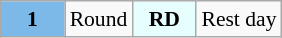<table class="wikitable" style="margin:0.5em auto; font-size:90%;position:relative;">
<tr>
<td style="width:2.5em; background:#7CB9E8; text-align:center"><strong>1</strong></td>
<td>Round</td>
<td style="width:2.5em; background:#E7FEFF; text-align:center"><strong>RD</strong></td>
<td>Rest day</td>
</tr>
</table>
